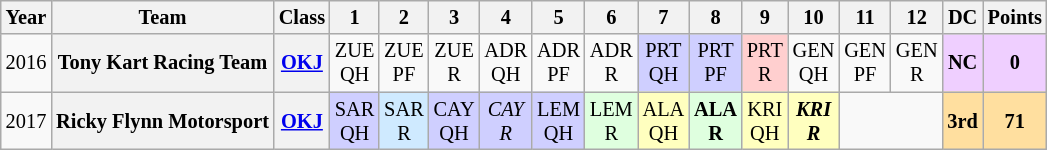<table class="wikitable" style="text-align:center; font-size:85%">
<tr>
<th>Year</th>
<th>Team</th>
<th>Class</th>
<th>1</th>
<th>2</th>
<th>3</th>
<th>4</th>
<th>5</th>
<th>6</th>
<th>7</th>
<th>8</th>
<th>9</th>
<th>10</th>
<th>11</th>
<th>12</th>
<th>DC</th>
<th>Points</th>
</tr>
<tr>
<td>2016</td>
<th nowrap>Tony Kart Racing Team</th>
<th nowrap><a href='#'>OKJ</a></th>
<td>ZUE<br>QH</td>
<td>ZUE<br>PF</td>
<td>ZUE<br>R</td>
<td>ADR<br>QH</td>
<td>ADR<br>PF</td>
<td>ADR<br>R</td>
<td style="background:#CFCFFF;">PRT<br>QH<br></td>
<td style="background:#CFCFFF;">PRT<br>PF<br></td>
<td style="background:#FFCFCF;">PRT<br>R<br></td>
<td>GEN<br>QH</td>
<td>GEN<br>PF</td>
<td>GEN<br>R</td>
<th style="background:#EFCFFF;">NC</th>
<th style="background:#EFCFFF;">0</th>
</tr>
<tr>
<td>2017</td>
<th nowrap>Ricky Flynn Motorsport</th>
<th nowrap><a href='#'>OKJ</a></th>
<td style="background:#CFCFFF;">SAR<br>QH<br></td>
<td style="background:#CFEAFF;">SAR<br>R<br></td>
<td style="background:#CFCFFF;">CAY<br>QH<br></td>
<td style="background:#CFCFFF;"><em>CAY<br>R</em><br></td>
<td style="background:#CFCFFF;">LEM<br>QH<br></td>
<td style="background:#DFFFDF;">LEM<br>R<br></td>
<td style="background:#FFFFBF;">ALA<br>QH<br></td>
<td style="background:#DFFFDF;"><strong>ALA<br>R</strong><br></td>
<td style="background:#FFFFBF;">KRI<br>QH<br></td>
<td style="background:#FFFFBF;"><strong><em>KRI<br>R</em></strong><br></td>
<td colspan="2"></td>
<th style="background:#FFDF9F;">3rd</th>
<th style="background:#FFDF9F;">71</th>
</tr>
</table>
